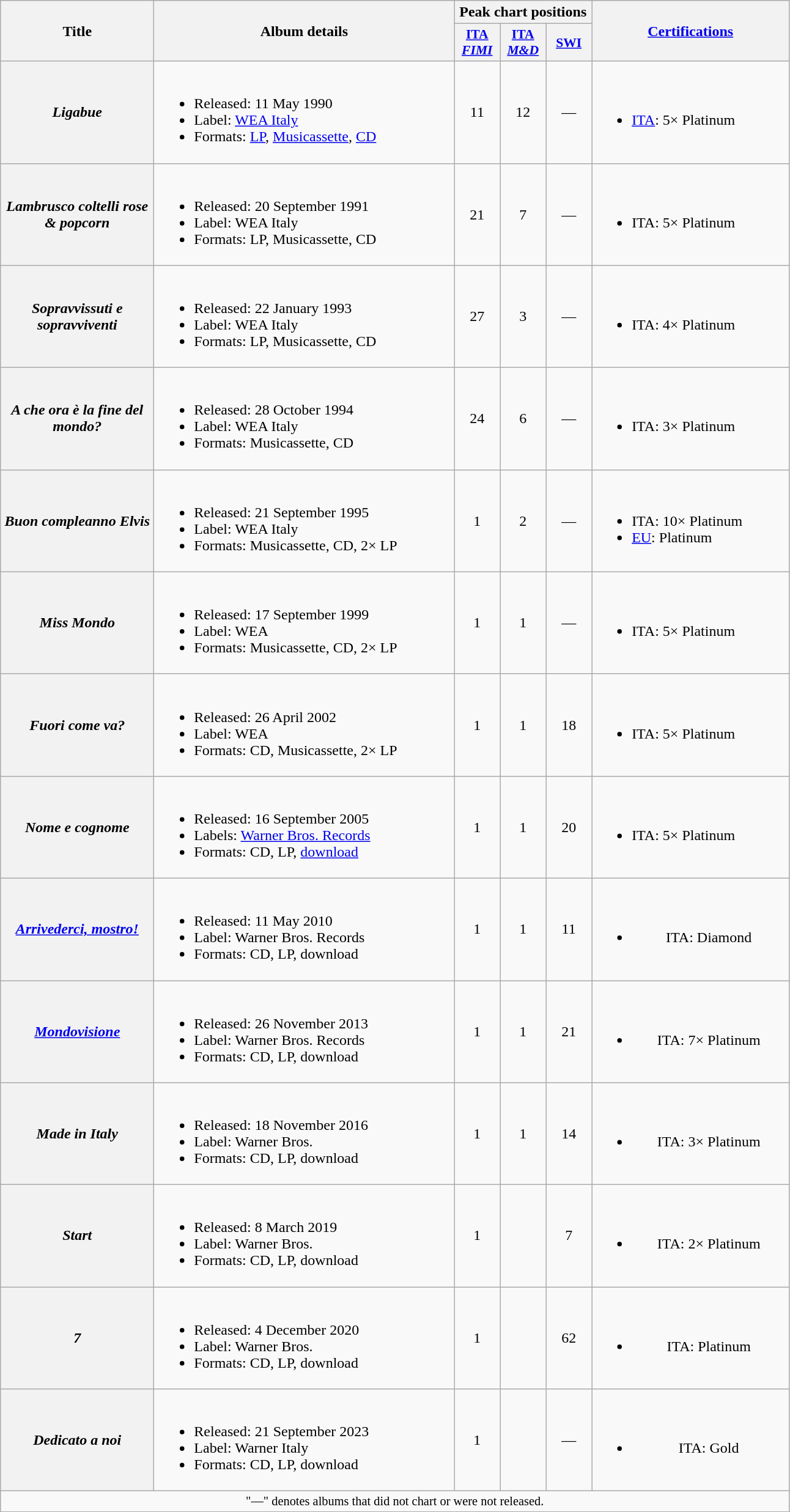<table class="wikitable plainrowheaders" style="text-align:center;" border="1">
<tr>
<th scope="col" rowspan="2" style="width:10em;">Title</th>
<th scope="col" rowspan="2" style="width:20em;">Album details</th>
<th scope="col" colspan="3">Peak chart positions</th>
<th scope="col" rowspan="2" style="width:13em;"><a href='#'>Certifications</a></th>
</tr>
<tr>
<th scope="col" style="width:3em;font-size:90%;"><a href='#'>ITA<br><em>FIMI</em></a><br></th>
<th scope="col" style="width:3em;font-size:90%;"><a href='#'>ITA<br><em>M&D</em></a><br></th>
<th scope="col" style="width:3em;font-size:90%;"><a href='#'>SWI</a><br></th>
</tr>
<tr>
<th scope="row"><em>Ligabue</em></th>
<td align="left"><br><ul><li>Released: 11 May 1990</li><li>Label: <a href='#'>WEA Italy</a></li><li>Formats: <a href='#'>LP</a>, <a href='#'>Musicassette</a>, <a href='#'>CD</a></li></ul></td>
<td>11</td>
<td>12</td>
<td>—</td>
<td align="left"><br><ul><li><a href='#'>ITA</a>: 5× Platinum</li></ul></td>
</tr>
<tr>
<th scope="row"><em>Lambrusco coltelli rose & popcorn</em></th>
<td align="left"><br><ul><li>Released: 20 September 1991</li><li>Label: WEA Italy</li><li>Formats: LP, Musicassette, CD</li></ul></td>
<td>21</td>
<td>7</td>
<td>—</td>
<td align="left"><br><ul><li>ITA: 5× Platinum</li></ul></td>
</tr>
<tr>
<th scope="row"><em>Sopravvissuti e sopravviventi</em></th>
<td align="left"><br><ul><li>Released: 22 January 1993</li><li>Label: WEA Italy</li><li>Formats: LP, Musicassette, CD</li></ul></td>
<td>27</td>
<td>3</td>
<td>—</td>
<td align="left"><br><ul><li>ITA: 4× Platinum</li></ul></td>
</tr>
<tr>
<th scope="row"><em>A che ora è la fine del mondo?</em></th>
<td align="left"><br><ul><li>Released: 28 October 1994</li><li>Label: WEA Italy</li><li>Formats: Musicassette, CD</li></ul></td>
<td>24</td>
<td>6</td>
<td>—</td>
<td align="left"><br><ul><li>ITA: 3× Platinum</li></ul></td>
</tr>
<tr>
<th scope="row"><em>Buon compleanno Elvis</em></th>
<td align="left"><br><ul><li>Released: 21 September 1995</li><li>Label: WEA Italy</li><li>Formats: Musicassette, CD, 2× LP</li></ul></td>
<td>1</td>
<td>2</td>
<td>—</td>
<td align="left"><br><ul><li>ITA: 10× Platinum</li><li><a href='#'>EU</a>: Platinum</li></ul></td>
</tr>
<tr>
<th scope="row"><em>Miss Mondo</em></th>
<td align="left"><br><ul><li>Released: 17 September 1999</li><li>Label: WEA</li><li>Formats: Musicassette, CD, 2× LP</li></ul></td>
<td>1</td>
<td>1</td>
<td>—</td>
<td align="left"><br><ul><li>ITA: 5× Platinum</li></ul></td>
</tr>
<tr>
<th scope="row"><em>Fuori come va?</em></th>
<td align="left"><br><ul><li>Released: 26 April 2002</li><li>Label: WEA</li><li>Formats: CD, Musicassette, 2× LP</li></ul></td>
<td>1</td>
<td>1</td>
<td>18</td>
<td align="left"><br><ul><li>ITA: 5× Platinum</li></ul></td>
</tr>
<tr>
<th scope="row"><em>Nome e cognome</em></th>
<td align="left"><br><ul><li>Released: 16 September 2005</li><li>Labels: <a href='#'>Warner Bros. Records</a></li><li>Formats: CD, LP, <a href='#'>download</a></li></ul></td>
<td>1</td>
<td>1</td>
<td>20</td>
<td align="left"><br><ul><li>ITA: 5× Platinum</li></ul></td>
</tr>
<tr>
<th scope="row"><em><a href='#'>Arrivederci, mostro!</a></em></th>
<td align="left"><br><ul><li>Released: 11 May 2010</li><li>Label: Warner Bros. Records</li><li>Formats: CD, LP, download</li></ul></td>
<td>1</td>
<td>1</td>
<td>11</td>
<td><br><ul><li>ITA: Diamond</li></ul></td>
</tr>
<tr>
<th scope="row"><em><a href='#'>Mondovisione</a></em></th>
<td align="left"><br><ul><li>Released: 26 November 2013</li><li>Label: Warner Bros. Records</li><li>Formats: CD, LP, download</li></ul></td>
<td>1</td>
<td>1</td>
<td>21</td>
<td><br><ul><li>ITA: 7× Platinum</li></ul></td>
</tr>
<tr>
<th scope="row"><em>Made in Italy</em></th>
<td align="left"><br><ul><li>Released: 18 November 2016</li><li>Label: Warner Bros.</li><li>Formats: CD, LP, download</li></ul></td>
<td>1</td>
<td>1</td>
<td>14</td>
<td><br><ul><li>ITA: 3× Platinum</li></ul></td>
</tr>
<tr>
<th scope="row"><em>Start</em></th>
<td align="left"><br><ul><li>Released: 8 March 2019</li><li>Label: Warner Bros.</li><li>Formats: CD, LP, download</li></ul></td>
<td>1</td>
<td></td>
<td>7</td>
<td><br><ul><li>ITA: 2× Platinum</li></ul></td>
</tr>
<tr>
<th scope="row"><em>7</em></th>
<td align="left"><br><ul><li>Released: 4 December 2020</li><li>Label: Warner Bros.</li><li>Formats: CD, LP, download</li></ul></td>
<td>1</td>
<td></td>
<td>62</td>
<td><br><ul><li>ITA: Platinum</li></ul></td>
</tr>
<tr>
<th scope="row"><em>Dedicato a noi</em></th>
<td align="left"><br><ul><li>Released: 21 September 2023</li><li>Label: Warner Italy</li><li>Formats: CD, LP, download</li></ul></td>
<td>1</td>
<td></td>
<td>—</td>
<td><br><ul><li>ITA: Gold</li></ul></td>
</tr>
<tr>
<td colspan="6" align="center" style="font-size:85%">"—" denotes albums that did not chart or were not released.</td>
</tr>
</table>
